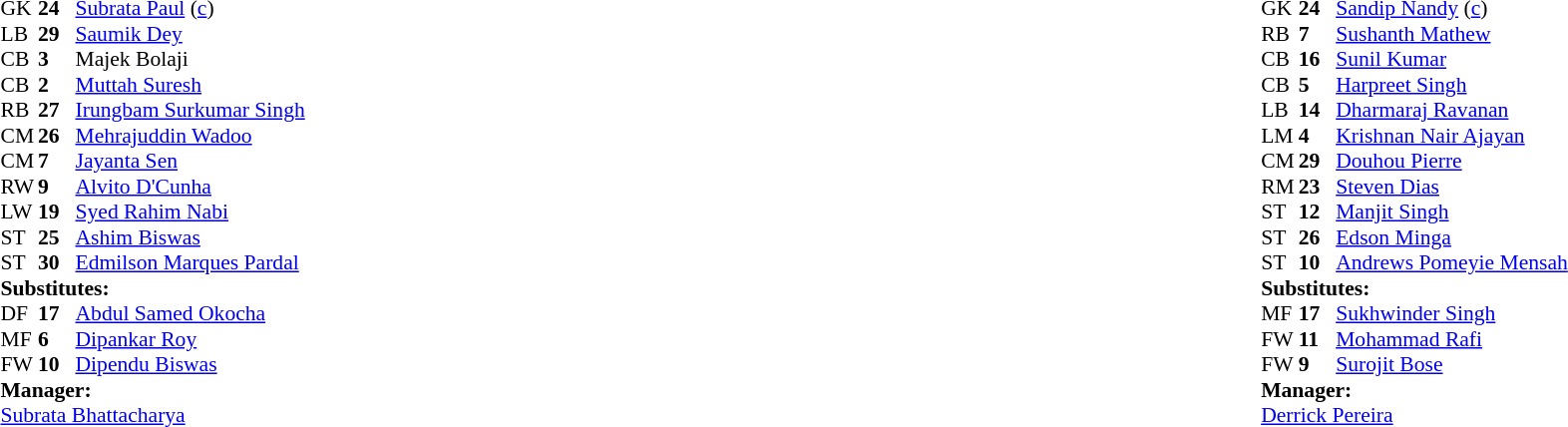<table width="100%">
<tr>
<td valign="top" width="40%"><br><table style="font-size: 90%" cellspacing="0" cellpadding="0">
<tr>
<td colspan="4"></td>
</tr>
<tr>
<th width="25"></th>
<th width="25"></th>
</tr>
<tr>
<td>GK</td>
<td><strong>24</strong></td>
<td> <a href='#'>Subrata Paul</a> (<a href='#'>c</a>)</td>
</tr>
<tr>
<td>LB</td>
<td><strong>29</strong></td>
<td> <a href='#'>Saumik Dey</a></td>
</tr>
<tr>
<td>CB</td>
<td><strong>3</strong></td>
<td> Majek Bolaji</td>
</tr>
<tr>
<td>CB</td>
<td><strong>2</strong></td>
<td> <a href='#'>Muttah Suresh</a></td>
</tr>
<tr>
<td>RB</td>
<td><strong>27</strong></td>
<td> <a href='#'>Irungbam Surkumar Singh</a></td>
</tr>
<tr>
<td>CM</td>
<td><strong>26</strong></td>
<td> <a href='#'>Mehrajuddin Wadoo</a></td>
<td></td>
<td></td>
</tr>
<tr>
<td>CM</td>
<td><strong>7</strong></td>
<td> <a href='#'>Jayanta Sen</a></td>
</tr>
<tr>
<td>RW</td>
<td><strong>9</strong></td>
<td> <a href='#'>Alvito D'Cunha</a></td>
<td></td>
<td></td>
</tr>
<tr>
<td>LW</td>
<td><strong>19</strong></td>
<td> <a href='#'>Syed Rahim Nabi</a></td>
</tr>
<tr>
<td>ST</td>
<td><strong>25</strong></td>
<td> <a href='#'>Ashim Biswas</a></td>
</tr>
<tr>
<td>ST</td>
<td><strong>30</strong></td>
<td> <a href='#'>Edmilson Marques Pardal</a></td>
<td></td>
<td></td>
</tr>
<tr>
<td colspan=4><strong>Substitutes:</strong></td>
</tr>
<tr>
<td>DF</td>
<td><strong>17</strong></td>
<td> <a href='#'>Abdul Samed Okocha</a></td>
<td></td>
<td></td>
</tr>
<tr>
<td>MF</td>
<td><strong>6</strong></td>
<td> <a href='#'>Dipankar Roy</a></td>
<td></td>
<td></td>
</tr>
<tr>
<td>FW</td>
<td><strong>10</strong></td>
<td> <a href='#'>Dipendu Biswas</a></td>
<td></td>
<td></td>
</tr>
<tr>
<td colspan=4><strong>Manager:</strong></td>
</tr>
<tr>
<td colspan="4"> <a href='#'>Subrata Bhattacharya</a></td>
</tr>
</table>
</td>
<td valign="top"></td>
<td valign="top" width="50%"><br><table style="font-size: 90%" cellspacing="0" cellpadding="0" align=center>
<tr>
<td colspan="4"></td>
</tr>
<tr>
<th width="25"></th>
<th width="25"></th>
</tr>
<tr>
<td>GK</td>
<td><strong>24</strong></td>
<td> <a href='#'>Sandip Nandy</a> (<a href='#'>c</a>)</td>
</tr>
<tr>
<td>RB</td>
<td><strong>7</strong></td>
<td> <a href='#'>Sushanth Mathew</a></td>
</tr>
<tr>
<td>CB</td>
<td><strong>16</strong></td>
<td> <a href='#'>Sunil Kumar</a></td>
</tr>
<tr>
<td>CB</td>
<td><strong>5</strong></td>
<td> <a href='#'>Harpreet Singh</a></td>
</tr>
<tr>
<td>LB</td>
<td><strong>14</strong></td>
<td> <a href='#'>Dharmaraj Ravanan</a></td>
</tr>
<tr>
<td>LM</td>
<td><strong>4</strong></td>
<td> <a href='#'>Krishnan Nair Ajayan</a></td>
</tr>
<tr>
<td>CM</td>
<td><strong>29</strong></td>
<td> <a href='#'>Douhou Pierre</a></td>
</tr>
<tr>
<td>RM</td>
<td><strong>23</strong></td>
<td> <a href='#'>Steven Dias</a></td>
<td></td>
</tr>
<tr>
<td>ST</td>
<td><strong>12</strong></td>
<td> <a href='#'>Manjit Singh</a></td>
<td></td>
</tr>
<tr>
<td>ST</td>
<td><strong>26</strong></td>
<td> <a href='#'>Edson Minga</a></td>
<td></td>
</tr>
<tr>
<td>ST</td>
<td><strong>10</strong></td>
<td> <a href='#'>Andrews Pomeyie Mensah</a></td>
</tr>
<tr>
<td colspan=4><strong>Substitutes:</strong></td>
</tr>
<tr>
<td>MF</td>
<td><strong>17</strong></td>
<td> <a href='#'>Sukhwinder Singh</a></td>
<td></td>
<td></td>
</tr>
<tr>
<td>FW</td>
<td><strong>11</strong></td>
<td> <a href='#'>Mohammad Rafi</a></td>
<td></td>
<td></td>
</tr>
<tr>
<td>FW</td>
<td><strong>9</strong></td>
<td> <a href='#'>Surojit Bose</a></td>
<td></td>
<td></td>
</tr>
<tr>
<td colspan=4><strong>Manager:</strong></td>
</tr>
<tr>
<td colspan="4"> <a href='#'>Derrick Pereira</a></td>
</tr>
</table>
</td>
</tr>
</table>
